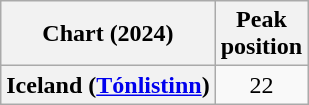<table class="wikitable plainrowheaders" style="text-align:center">
<tr>
<th scope="col">Chart (2024)</th>
<th scope="col">Peak<br>position</th>
</tr>
<tr>
<th scope="row">Iceland (<a href='#'>Tónlistinn</a>)</th>
<td>22</td>
</tr>
</table>
